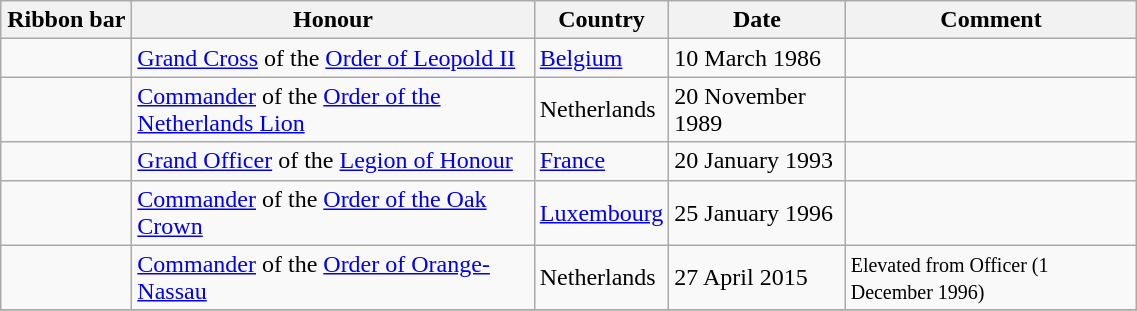<table class="wikitable" style="width:60%;">
<tr>
<th style="width:80px;">Ribbon bar</th>
<th>Honour</th>
<th>Country</th>
<th>Date</th>
<th>Comment</th>
</tr>
<tr>
<td></td>
<td><a href='#'>Grand Cross</a> of the <a href='#'>Order of Leopold II</a></td>
<td><a href='#'>Belgium</a></td>
<td>10 March 1986</td>
<td></td>
</tr>
<tr>
<td></td>
<td><a href='#'>Commander</a> of the <a href='#'>Order of the Netherlands Lion</a></td>
<td>Netherlands</td>
<td>20 November 1989</td>
<td></td>
</tr>
<tr>
<td></td>
<td><a href='#'>Grand Officer</a> of the <a href='#'>Legion of Honour</a></td>
<td><a href='#'>France</a></td>
<td>20 January 1993</td>
<td></td>
</tr>
<tr>
<td></td>
<td><a href='#'>Commander</a> of the <a href='#'>Order of the Oak Crown</a></td>
<td><a href='#'>Luxembourg</a></td>
<td>25 January 1996</td>
<td></td>
</tr>
<tr>
<td></td>
<td><a href='#'>Commander</a> of the <a href='#'>Order of Orange-Nassau</a></td>
<td>Netherlands</td>
<td>27 April 2015</td>
<td><small>Elevated from Officer (1 December 1996)</small></td>
</tr>
<tr>
</tr>
</table>
